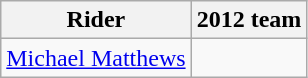<table class="wikitable">
<tr>
<th>Rider</th>
<th>2012 team</th>
</tr>
<tr>
<td><a href='#'>Michael Matthews</a></td>
<td></td>
</tr>
</table>
